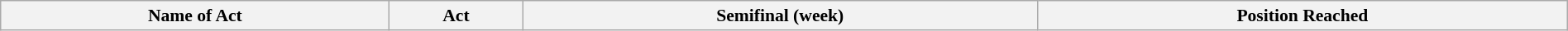<table class="wikitable sortable" style="text-align:left; font-size:90%; width:100%;">
<tr>
<th>Name of Act</th>
<th>Act</th>
<th>Semifinal (week)</th>
<th>Position Reached</th>
</tr>
</table>
